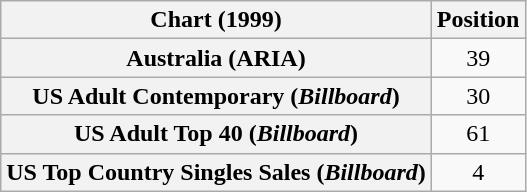<table class="wikitable sortable plainrowheaders" style="text-align:center">
<tr>
<th scope="col">Chart (1999)</th>
<th scope="col">Position</th>
</tr>
<tr>
<th scope="row">Australia (ARIA)</th>
<td>39</td>
</tr>
<tr>
<th scope="row">US Adult Contemporary (<em>Billboard</em>)</th>
<td>30</td>
</tr>
<tr>
<th scope="row">US Adult Top 40 (<em>Billboard</em>)</th>
<td>61</td>
</tr>
<tr>
<th scope="row">US Top Country Singles Sales (<em>Billboard</em>)</th>
<td>4</td>
</tr>
</table>
